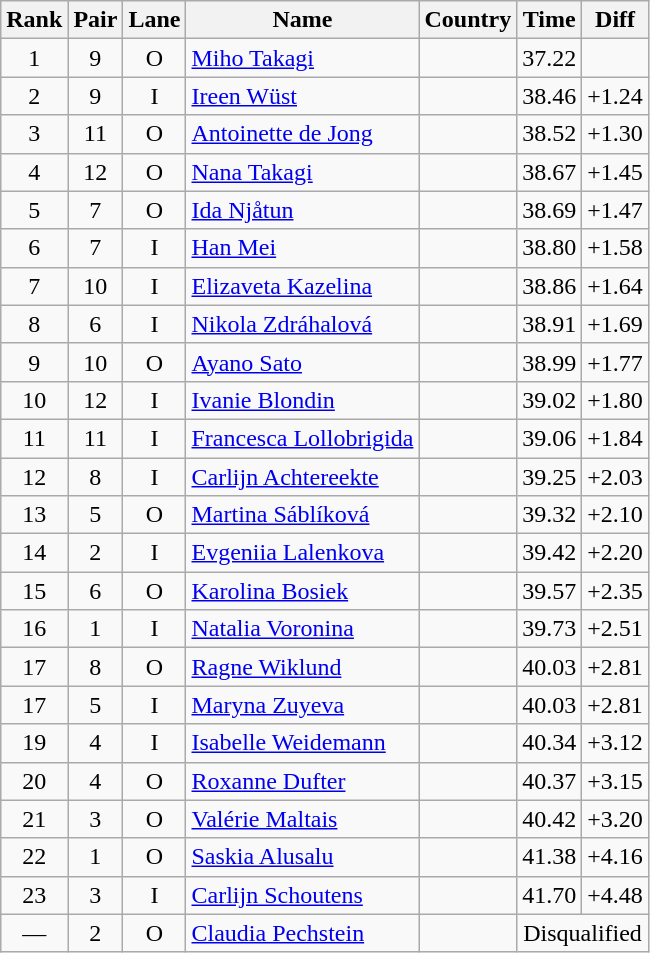<table class="wikitable sortable" style="text-align:center">
<tr>
<th>Rank</th>
<th>Pair</th>
<th>Lane</th>
<th>Name</th>
<th>Country</th>
<th>Time</th>
<th>Diff</th>
</tr>
<tr>
<td>1</td>
<td>9</td>
<td>O</td>
<td align=left><a href='#'>Miho Takagi</a></td>
<td align=left></td>
<td>37.22</td>
<td></td>
</tr>
<tr>
<td>2</td>
<td>9</td>
<td>I</td>
<td align=left><a href='#'>Ireen Wüst</a></td>
<td align=left></td>
<td>38.46</td>
<td>+1.24</td>
</tr>
<tr>
<td>3</td>
<td>11</td>
<td>O</td>
<td align=left><a href='#'>Antoinette de Jong</a></td>
<td align=left></td>
<td>38.52</td>
<td>+1.30</td>
</tr>
<tr>
<td>4</td>
<td>12</td>
<td>O</td>
<td align=left><a href='#'>Nana Takagi</a></td>
<td align=left></td>
<td>38.67</td>
<td>+1.45</td>
</tr>
<tr>
<td>5</td>
<td>7</td>
<td>O</td>
<td align=left><a href='#'>Ida Njåtun</a></td>
<td align=left></td>
<td>38.69</td>
<td>+1.47</td>
</tr>
<tr>
<td>6</td>
<td>7</td>
<td>I</td>
<td align=left><a href='#'>Han Mei</a></td>
<td align=left></td>
<td>38.80</td>
<td>+1.58</td>
</tr>
<tr>
<td>7</td>
<td>10</td>
<td>I</td>
<td align=left><a href='#'>Elizaveta Kazelina</a></td>
<td align=left></td>
<td>38.86</td>
<td>+1.64</td>
</tr>
<tr>
<td>8</td>
<td>6</td>
<td>I</td>
<td align=left><a href='#'>Nikola Zdráhalová</a></td>
<td align=left></td>
<td>38.91</td>
<td>+1.69</td>
</tr>
<tr>
<td>9</td>
<td>10</td>
<td>O</td>
<td align=left><a href='#'>Ayano Sato</a></td>
<td align=left></td>
<td>38.99</td>
<td>+1.77</td>
</tr>
<tr>
<td>10</td>
<td>12</td>
<td>I</td>
<td align=left><a href='#'>Ivanie Blondin</a></td>
<td align=left></td>
<td>39.02</td>
<td>+1.80</td>
</tr>
<tr>
<td>11</td>
<td>11</td>
<td>I</td>
<td align=left><a href='#'>Francesca Lollobrigida</a></td>
<td align=left></td>
<td>39.06</td>
<td>+1.84</td>
</tr>
<tr>
<td>12</td>
<td>8</td>
<td>I</td>
<td align=left><a href='#'>Carlijn Achtereekte</a></td>
<td align=left></td>
<td>39.25</td>
<td>+2.03</td>
</tr>
<tr>
<td>13</td>
<td>5</td>
<td>O</td>
<td align=left><a href='#'>Martina Sáblíková</a></td>
<td align=left></td>
<td>39.32</td>
<td>+2.10</td>
</tr>
<tr>
<td>14</td>
<td>2</td>
<td>I</td>
<td align=left><a href='#'>Evgeniia Lalenkova</a></td>
<td align=left></td>
<td>39.42</td>
<td>+2.20</td>
</tr>
<tr>
<td>15</td>
<td>6</td>
<td>O</td>
<td align=left><a href='#'>Karolina Bosiek</a></td>
<td align=left></td>
<td>39.57</td>
<td>+2.35</td>
</tr>
<tr>
<td>16</td>
<td>1</td>
<td>I</td>
<td align=left><a href='#'>Natalia Voronina</a></td>
<td align=left></td>
<td>39.73</td>
<td>+2.51</td>
</tr>
<tr>
<td>17</td>
<td>8</td>
<td>O</td>
<td align=left><a href='#'>Ragne Wiklund</a></td>
<td align=left></td>
<td>40.03</td>
<td>+2.81</td>
</tr>
<tr>
<td>17</td>
<td>5</td>
<td>I</td>
<td align=left><a href='#'>Maryna Zuyeva</a></td>
<td align=left></td>
<td>40.03</td>
<td>+2.81</td>
</tr>
<tr>
<td>19</td>
<td>4</td>
<td>I</td>
<td align=left><a href='#'>Isabelle Weidemann</a></td>
<td align=left></td>
<td>40.34</td>
<td>+3.12</td>
</tr>
<tr>
<td>20</td>
<td>4</td>
<td>O</td>
<td align=left><a href='#'>Roxanne Dufter</a></td>
<td align=left></td>
<td>40.37</td>
<td>+3.15</td>
</tr>
<tr>
<td>21</td>
<td>3</td>
<td>O</td>
<td align=left><a href='#'>Valérie Maltais</a></td>
<td align=left></td>
<td>40.42</td>
<td>+3.20</td>
</tr>
<tr>
<td>22</td>
<td>1</td>
<td>O</td>
<td align=left><a href='#'>Saskia Alusalu</a></td>
<td align=left></td>
<td>41.38</td>
<td>+4.16</td>
</tr>
<tr>
<td>23</td>
<td>3</td>
<td>I</td>
<td align=left><a href='#'>Carlijn Schoutens</a></td>
<td align=left></td>
<td>41.70</td>
<td>+4.48</td>
</tr>
<tr>
<td>—</td>
<td>2</td>
<td>O</td>
<td align=left><a href='#'>Claudia Pechstein</a></td>
<td align=left></td>
<td colspan=2>Disqualified</td>
</tr>
</table>
